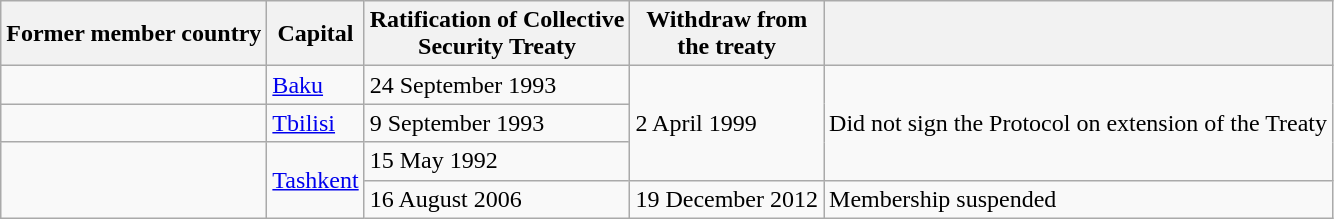<table class="wikitable sortable">
<tr>
<th class="unsortable">Former member country</th>
<th>Capital</th>
<th>Ratification of Collective<br>Security Treaty</th>
<th>Withdraw from <br>the treaty</th>
<th></th>
</tr>
<tr>
<td></td>
<td><a href='#'>Baku</a></td>
<td>24 September 1993</td>
<td rowspan="3">2 April 1999</td>
<td rowspan="3">Did not sign the Protocol on extension of the Treaty</td>
</tr>
<tr>
<td></td>
<td><a href='#'>Tbilisi</a></td>
<td>9 September 1993</td>
</tr>
<tr>
<td rowspan="2"></td>
<td rowspan="2"><a href='#'>Tashkent</a></td>
<td>15 May 1992</td>
</tr>
<tr>
<td>16 August 2006</td>
<td>19 December 2012</td>
<td>Membership suspended</td>
</tr>
</table>
